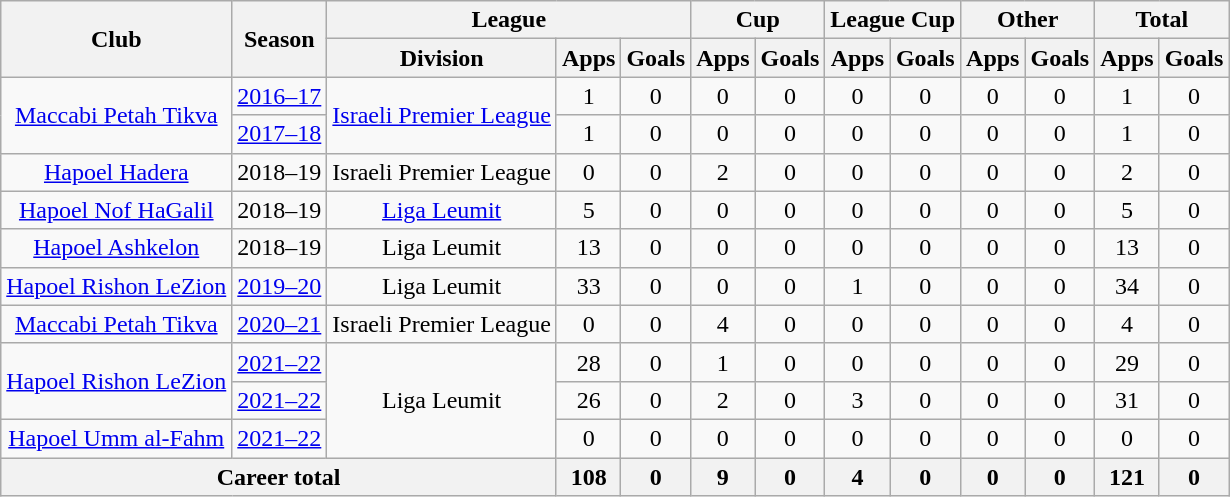<table class="wikitable" style="text-align: center">
<tr>
<th rowspan="2">Club</th>
<th rowspan="2">Season</th>
<th colspan="3">League</th>
<th colspan="2">Cup</th>
<th colspan="2">League Cup</th>
<th colspan="2">Other</th>
<th colspan="2">Total</th>
</tr>
<tr>
<th>Division</th>
<th>Apps</th>
<th>Goals</th>
<th>Apps</th>
<th>Goals</th>
<th>Apps</th>
<th>Goals</th>
<th>Apps</th>
<th>Goals</th>
<th>Apps</th>
<th>Goals</th>
</tr>
<tr>
<td rowspan="2"><a href='#'>Maccabi Petah Tikva</a></td>
<td><a href='#'>2016–17</a></td>
<td rowspan="2"><a href='#'>Israeli Premier League</a></td>
<td>1</td>
<td>0</td>
<td>0</td>
<td>0</td>
<td>0</td>
<td>0</td>
<td>0</td>
<td>0</td>
<td>1</td>
<td>0</td>
</tr>
<tr>
<td><a href='#'>2017–18</a></td>
<td>1</td>
<td>0</td>
<td>0</td>
<td>0</td>
<td>0</td>
<td>0</td>
<td>0</td>
<td>0</td>
<td>1</td>
<td>0</td>
</tr>
<tr>
<td><a href='#'>Hapoel Hadera</a></td>
<td>2018–19</td>
<td>Israeli Premier League</td>
<td>0</td>
<td>0</td>
<td>2</td>
<td>0</td>
<td>0</td>
<td>0</td>
<td>0</td>
<td>0</td>
<td>2</td>
<td>0</td>
</tr>
<tr>
<td><a href='#'>Hapoel Nof HaGalil</a></td>
<td>2018–19</td>
<td><a href='#'>Liga Leumit</a></td>
<td>5</td>
<td>0</td>
<td>0</td>
<td>0</td>
<td>0</td>
<td>0</td>
<td>0</td>
<td>0</td>
<td>5</td>
<td>0</td>
</tr>
<tr>
<td><a href='#'>Hapoel Ashkelon</a></td>
<td>2018–19</td>
<td>Liga Leumit</td>
<td>13</td>
<td>0</td>
<td>0</td>
<td>0</td>
<td>0</td>
<td>0</td>
<td>0</td>
<td>0</td>
<td>13</td>
<td>0</td>
</tr>
<tr>
<td><a href='#'>Hapoel Rishon LeZion</a></td>
<td><a href='#'>2019–20</a></td>
<td>Liga Leumit</td>
<td>33</td>
<td>0</td>
<td>0</td>
<td>0</td>
<td>1</td>
<td>0</td>
<td>0</td>
<td>0</td>
<td>34</td>
<td>0</td>
</tr>
<tr>
<td><a href='#'>Maccabi Petah Tikva</a></td>
<td><a href='#'>2020–21</a></td>
<td>Israeli Premier League</td>
<td>0</td>
<td>0</td>
<td>4</td>
<td>0</td>
<td>0</td>
<td>0</td>
<td>0</td>
<td>0</td>
<td>4</td>
<td>0</td>
</tr>
<tr>
<td rowspan="2"><a href='#'>Hapoel Rishon LeZion</a></td>
<td><a href='#'>2021–22</a></td>
<td rowspan="3">Liga Leumit</td>
<td>28</td>
<td>0</td>
<td>1</td>
<td>0</td>
<td>0</td>
<td>0</td>
<td>0</td>
<td>0</td>
<td>29</td>
<td>0</td>
</tr>
<tr>
<td><a href='#'>2021–22</a></td>
<td>26</td>
<td>0</td>
<td>2</td>
<td>0</td>
<td>3</td>
<td>0</td>
<td>0</td>
<td>0</td>
<td>31</td>
<td>0</td>
</tr>
<tr>
<td><a href='#'>Hapoel Umm al-Fahm</a></td>
<td><a href='#'>2021–22</a></td>
<td>0</td>
<td>0</td>
<td>0</td>
<td>0</td>
<td>0</td>
<td>0</td>
<td>0</td>
<td>0</td>
<td>0</td>
<td>0</td>
</tr>
<tr>
<th colspan="3">Career total</th>
<th>108</th>
<th>0</th>
<th>9</th>
<th>0</th>
<th>4</th>
<th>0</th>
<th>0</th>
<th>0</th>
<th>121</th>
<th>0</th>
</tr>
</table>
